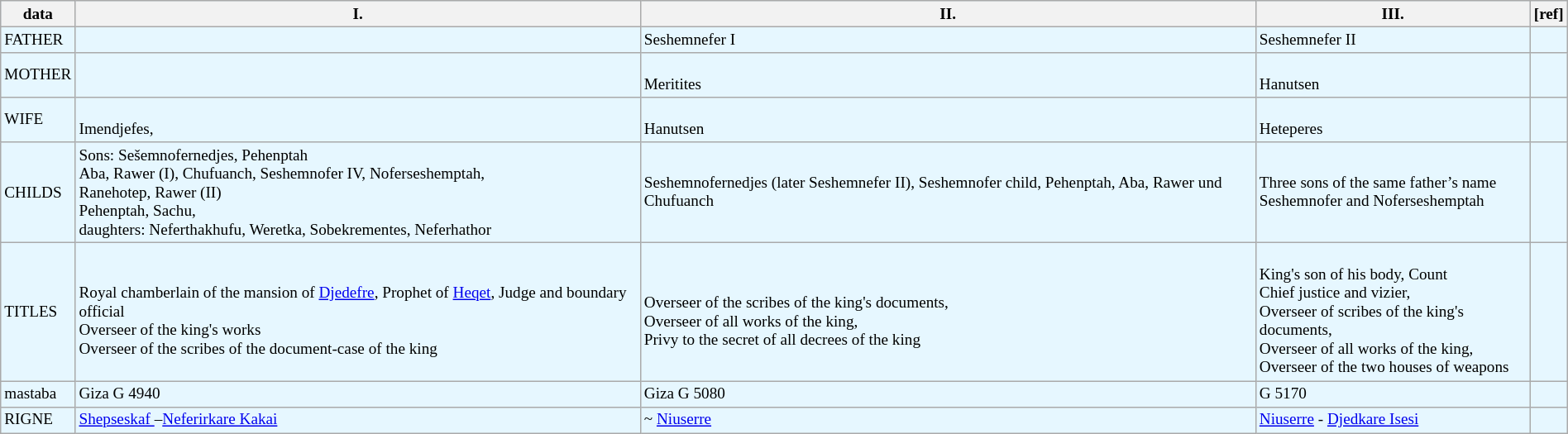<table class="wikitable in line "style="background-color:#E6F7FF; font-size:80%;margin-left:0; margin-right:0;center;">
<tr>
<th><span>data</span></th>
<th><span>I.</span></th>
<th><span>II.</span></th>
<th><span>III.</span></th>
<th><span>[ref]</span></th>
</tr>
<tr>
<td>FATHER</td>
<td></td>
<td>Seshemnefer I</td>
<td>Seshemnefer II</td>
<td></td>
</tr>
<tr>
<td>MOTHER</td>
<td></td>
<td><br>Meritites </td>
<td> <br>Hanutsen</td>
<td></td>
</tr>
<tr>
<td>WIFE</td>
<td><br>Imendjefes,</td>
<td><br>Hanutsen</td>
<td><br>Heteperes</td>
<td></td>
</tr>
<tr>
<td>CHILDS</td>
<td>Sons: Sešemnofernedjes, Pehenptah<br> Aba, Rawer (I), Chufuanch, Seshemnofer IV,  Noferseshemptah, <br>Ranehotep, Rawer (II)<br>Pehenptah, Sachu,<br>daughters: Neferthakhufu, Weretka, Sobekrementes, Neferhathor</td>
<td>Seshemnofernedjes (later Seshemnefer II), Seshemnofer child, Pehenptah, Aba, Rawer und Chufuanch</td>
<td>Three sons of the same father’s name<br> Seshemnofer and Noferseshemptah</td>
<td></td>
</tr>
<tr>
<td>TITLES</td>
<td><br>Royal chamberlain of the mansion of <a href='#'>Djedefre</a>, Prophet of <a href='#'>Heqet</a>, Judge and boundary official <br>Overseer of the king's works<br>Overseer of the scribes of the document-case of the king</td>
<td><br>Overseer of the scribes of the king's documents, <br>Overseer of all works of the king, <br>Privy to the secret of all decrees of the king</td>
<td> <br>King's son of his body,  Count<br>Chief justice and vizier,<br>Overseer of scribes of the king's documents,<br>Overseer of all works of the king,<br>Overseer of the two houses of weapons</td>
<td><br></td>
</tr>
<tr>
<td>mastaba</td>
<td>Giza G 4940</td>
<td>Giza G 5080</td>
<td>G 5170</td>
<td></td>
</tr>
<tr>
<td>RIGNE</td>
<td><a href='#'>Shepseskaf </a>–<a href='#'>Neferirkare Kakai</a></td>
<td>~  <a href='#'>Niuserre</a></td>
<td><a href='#'>Niuserre</a> - <a href='#'>Djedkare Isesi</a></td>
<td></td>
</tr>
</table>
